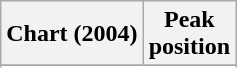<table class="wikitable sortable plainrowheaders" style="text-align:center">
<tr>
<th scope="col">Chart (2004)</th>
<th scope="col">Peak<br>position</th>
</tr>
<tr>
</tr>
<tr>
</tr>
<tr>
</tr>
<tr>
</tr>
<tr>
</tr>
<tr>
</tr>
</table>
